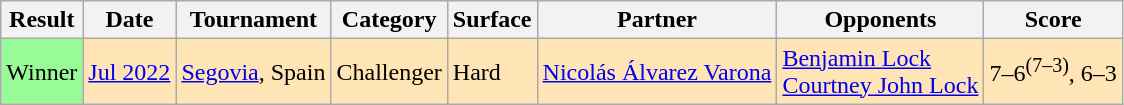<table class=wikitable>
<tr>
<th>Result</th>
<th>Date</th>
<th>Tournament</th>
<th>Category</th>
<th>Surface</th>
<th>Partner</th>
<th>Opponents</th>
<th>Score</th>
</tr>
<tr bgcolor=moccasin>
<td style="background:#98FB98">Winner</td>
<td><a href='#'>Jul 2022</a></td>
<td><a href='#'>Segovia</a>, Spain</td>
<td>Challenger</td>
<td>Hard</td>
<td> <a href='#'>Nicolás Álvarez Varona</a></td>
<td> <a href='#'>Benjamin Lock</a><br> <a href='#'>Courtney John Lock</a></td>
<td>7–6<sup>(7–3)</sup>, 6–3</td>
</tr>
</table>
